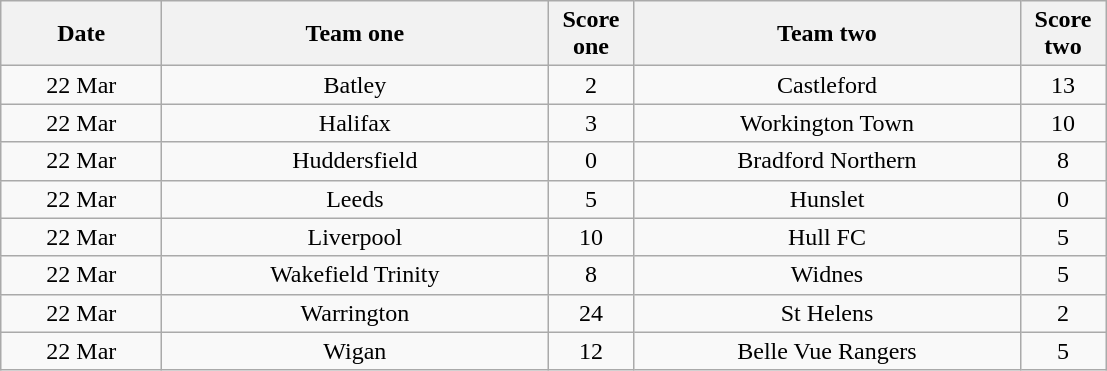<table class="wikitable" style="text-align: center">
<tr>
<th width=100>Date</th>
<th width=250>Team one</th>
<th width=50>Score one</th>
<th width=250>Team two</th>
<th width=50>Score two</th>
</tr>
<tr>
<td>22 Mar</td>
<td>Batley</td>
<td>2</td>
<td>Castleford</td>
<td>13</td>
</tr>
<tr>
<td>22 Mar</td>
<td>Halifax</td>
<td>3</td>
<td>Workington Town</td>
<td>10</td>
</tr>
<tr>
<td>22 Mar</td>
<td>Huddersfield</td>
<td>0</td>
<td>Bradford Northern</td>
<td>8</td>
</tr>
<tr>
<td>22 Mar</td>
<td>Leeds</td>
<td>5</td>
<td>Hunslet</td>
<td>0</td>
</tr>
<tr>
<td>22 Mar</td>
<td>Liverpool</td>
<td>10</td>
<td>Hull FC</td>
<td>5</td>
</tr>
<tr>
<td>22 Mar</td>
<td>Wakefield Trinity</td>
<td>8</td>
<td>Widnes</td>
<td>5</td>
</tr>
<tr>
<td>22 Mar</td>
<td>Warrington</td>
<td>24</td>
<td>St Helens</td>
<td>2</td>
</tr>
<tr>
<td>22 Mar</td>
<td>Wigan</td>
<td>12</td>
<td>Belle Vue Rangers</td>
<td>5</td>
</tr>
</table>
